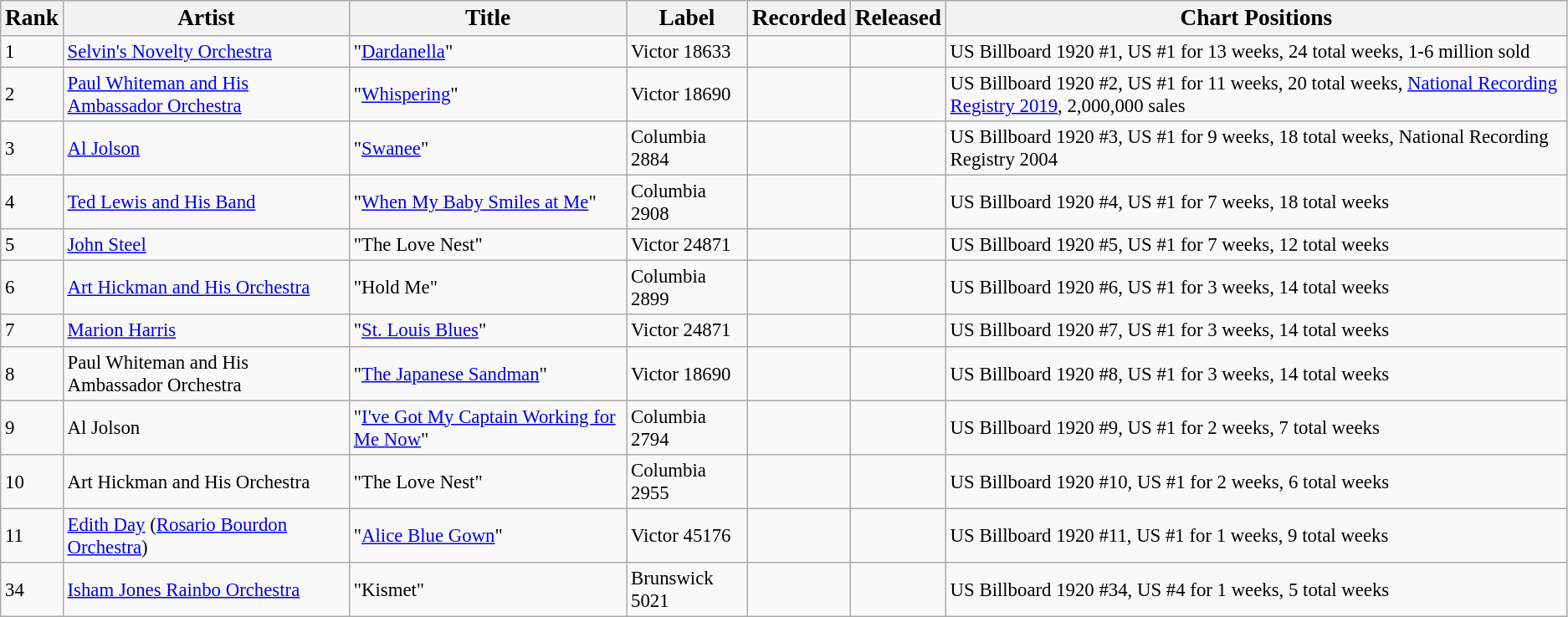<table class="wikitable" style="font-size:95%;">
<tr>
<th><big>Rank</big></th>
<th><big>Artist</big></th>
<th><big>Title</big></th>
<th><big>Label</big></th>
<th><big>Recorded</big></th>
<th><big>Released</big></th>
<th><big>Chart Positions</big></th>
</tr>
<tr>
<td>1</td>
<td><a href='#'>Selvin's Novelty Orchestra</a></td>
<td>"<a href='#'>Dardanella</a>"</td>
<td>Victor 18633</td>
<td></td>
<td></td>
<td>US Billboard 1920 #1, US #1 for 13 weeks, 24 total weeks, 1-6 million sold</td>
</tr>
<tr>
<td>2</td>
<td><a href='#'>Paul Whiteman and His Ambassador Orchestra</a></td>
<td>"<a href='#'>Whispering</a>"</td>
<td>Victor 18690</td>
<td></td>
<td></td>
<td>US Billboard 1920 #2, US #1 for 11 weeks, 20 total weeks, <a href='#'>National Recording Registry 2019</a>, 2,000,000 sales</td>
</tr>
<tr>
<td>3</td>
<td><a href='#'>Al Jolson</a></td>
<td>"<a href='#'>Swanee</a>"</td>
<td>Columbia 2884</td>
<td></td>
<td></td>
<td>US Billboard 1920 #3, US #1 for 9 weeks, 18 total weeks, National Recording Registry 2004</td>
</tr>
<tr>
<td>4</td>
<td><a href='#'>Ted Lewis and His Band</a></td>
<td>"<a href='#'>When My Baby Smiles at Me</a>"</td>
<td>Columbia 2908</td>
<td></td>
<td></td>
<td>US Billboard 1920 #4, US #1 for 7 weeks, 18 total weeks</td>
</tr>
<tr>
<td>5</td>
<td><a href='#'>John Steel</a></td>
<td>"The Love Nest"</td>
<td>Victor 24871</td>
<td></td>
<td></td>
<td>US Billboard 1920 #5, US #1 for 7 weeks, 12 total weeks</td>
</tr>
<tr>
<td>6</td>
<td><a href='#'>Art Hickman and His Orchestra</a></td>
<td>"Hold Me"</td>
<td>Columbia 2899</td>
<td></td>
<td></td>
<td>US Billboard 1920 #6, US #1 for 3 weeks, 14 total weeks</td>
</tr>
<tr>
<td>7</td>
<td><a href='#'>Marion Harris</a></td>
<td>"<a href='#'>St. Louis Blues</a>"</td>
<td>Victor 24871</td>
<td></td>
<td></td>
<td>US Billboard 1920 #7, US #1 for 3 weeks, 14 total weeks</td>
</tr>
<tr>
<td>8</td>
<td>Paul Whiteman and His Ambassador Orchestra</td>
<td>"<a href='#'>The Japanese Sandman</a>"</td>
<td>Victor 18690</td>
<td></td>
<td></td>
<td>US Billboard 1920 #8, US #1 for 3 weeks, 14 total weeks</td>
</tr>
<tr>
<td>9</td>
<td>Al Jolson</td>
<td>"<a href='#'>I've Got My Captain Working for Me Now</a>"</td>
<td>Columbia 2794</td>
<td></td>
<td></td>
<td>US Billboard 1920 #9, US #1 for 2 weeks, 7 total weeks</td>
</tr>
<tr>
<td>10</td>
<td>Art Hickman and His Orchestra</td>
<td>"The Love Nest"</td>
<td>Columbia 2955</td>
<td></td>
<td></td>
<td>US Billboard 1920 #10, US #1 for 2 weeks, 6 total weeks</td>
</tr>
<tr>
<td>11</td>
<td><a href='#'>Edith Day</a> (<a href='#'>Rosario Bourdon Orchestra</a>)</td>
<td>"<a href='#'>Alice Blue Gown</a>"</td>
<td>Victor 45176</td>
<td></td>
<td></td>
<td>US Billboard 1920 #11, US #1 for 1 weeks, 9 total weeks</td>
</tr>
<tr>
<td>34</td>
<td><a href='#'>Isham Jones Rainbo Orchestra</a></td>
<td>"Kismet"</td>
<td>Brunswick 5021</td>
<td></td>
<td></td>
<td>US Billboard 1920 #34, US #4 for 1 weeks, 5 total weeks</td>
</tr>
</table>
